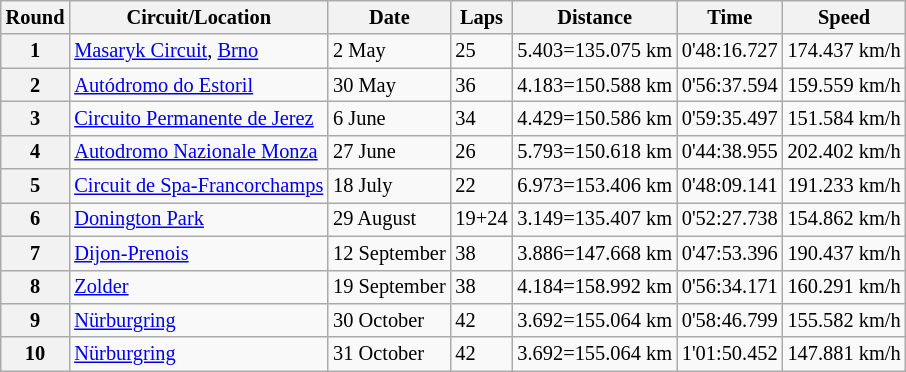<table class="wikitable" style="font-size: 85%">
<tr>
<th>Round</th>
<th>Circuit/Location</th>
<th>Date</th>
<th>Laps</th>
<th>Distance</th>
<th>Time</th>
<th>Speed</th>
</tr>
<tr>
<th>1</th>
<td> <a href='#'>Masaryk Circuit</a>, <a href='#'>Brno</a></td>
<td>2 May</td>
<td>25</td>
<td>5.403=135.075 km</td>
<td>0'48:16.727</td>
<td>174.437 km/h</td>
</tr>
<tr>
<th>2</th>
<td> <a href='#'>Autódromo do Estoril</a></td>
<td>30 May</td>
<td>36</td>
<td>4.183=150.588 km</td>
<td>0'56:37.594</td>
<td>159.559 km/h</td>
</tr>
<tr>
<th>3</th>
<td> <a href='#'>Circuito Permanente de Jerez</a></td>
<td>6 June</td>
<td>34</td>
<td>4.429=150.586 km</td>
<td>0'59:35.497</td>
<td>151.584 km/h</td>
</tr>
<tr>
<th>4</th>
<td> <a href='#'>Autodromo Nazionale Monza</a></td>
<td>27 June</td>
<td>26</td>
<td>5.793=150.618 km</td>
<td>0'44:38.955</td>
<td>202.402 km/h</td>
</tr>
<tr>
<th>5</th>
<td nowrap> <a href='#'>Circuit de Spa-Francorchamps</a></td>
<td>18 July</td>
<td>22</td>
<td>6.973=153.406 km</td>
<td>0'48:09.141</td>
<td>191.233 km/h</td>
</tr>
<tr>
<th>6</th>
<td>  <a href='#'>Donington Park</a></td>
<td>29 August</td>
<td>19+24</td>
<td>3.149=135.407 km</td>
<td>0'52:27.738</td>
<td>154.862 km/h</td>
</tr>
<tr>
<th>7</th>
<td> <a href='#'>Dijon-Prenois</a></td>
<td>12 September</td>
<td>38</td>
<td>3.886=147.668 km</td>
<td>0'47:53.396</td>
<td>190.437 km/h</td>
</tr>
<tr>
<th>8</th>
<td>  <a href='#'>Zolder</a></td>
<td nowrap>19 September</td>
<td>38</td>
<td>4.184=158.992 km</td>
<td>0'56:34.171</td>
<td>160.291 km/h</td>
</tr>
<tr>
<th>9</th>
<td> <a href='#'>Nürburgring</a></td>
<td>30 October</td>
<td>42</td>
<td>3.692=155.064 km</td>
<td>0'58:46.799</td>
<td>155.582 km/h</td>
</tr>
<tr>
<th>10</th>
<td> <a href='#'>Nürburgring</a></td>
<td>31 October</td>
<td>42</td>
<td>3.692=155.064 km</td>
<td>1'01:50.452</td>
<td>147.881 km/h</td>
</tr>
</table>
